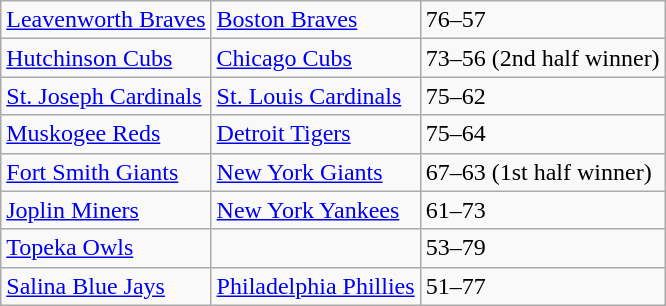<table class="wikitable">
<tr>
<td><a href='#'>Leavenworth Braves</a></td>
<td><a href='#'>Boston Braves</a></td>
<td>76–57</td>
</tr>
<tr>
<td><a href='#'>Hutchinson Cubs</a></td>
<td><a href='#'>Chicago Cubs</a></td>
<td>73–56 (2nd half winner)</td>
</tr>
<tr>
<td><a href='#'>St. Joseph Cardinals</a></td>
<td><a href='#'>St. Louis Cardinals</a></td>
<td>75–62</td>
</tr>
<tr>
<td><a href='#'>Muskogee Reds</a></td>
<td><a href='#'>Detroit Tigers</a></td>
<td>75–64</td>
</tr>
<tr>
<td><a href='#'>Fort Smith Giants</a></td>
<td><a href='#'>New York Giants</a></td>
<td>67–63 (1st half winner)</td>
</tr>
<tr>
<td><a href='#'>Joplin Miners</a></td>
<td><a href='#'>New York Yankees</a></td>
<td>61–73</td>
</tr>
<tr>
<td><a href='#'>Topeka Owls</a></td>
<td></td>
<td>53–79</td>
</tr>
<tr>
<td><a href='#'>Salina Blue Jays</a></td>
<td><a href='#'>Philadelphia Phillies</a></td>
<td>51–77</td>
</tr>
</table>
